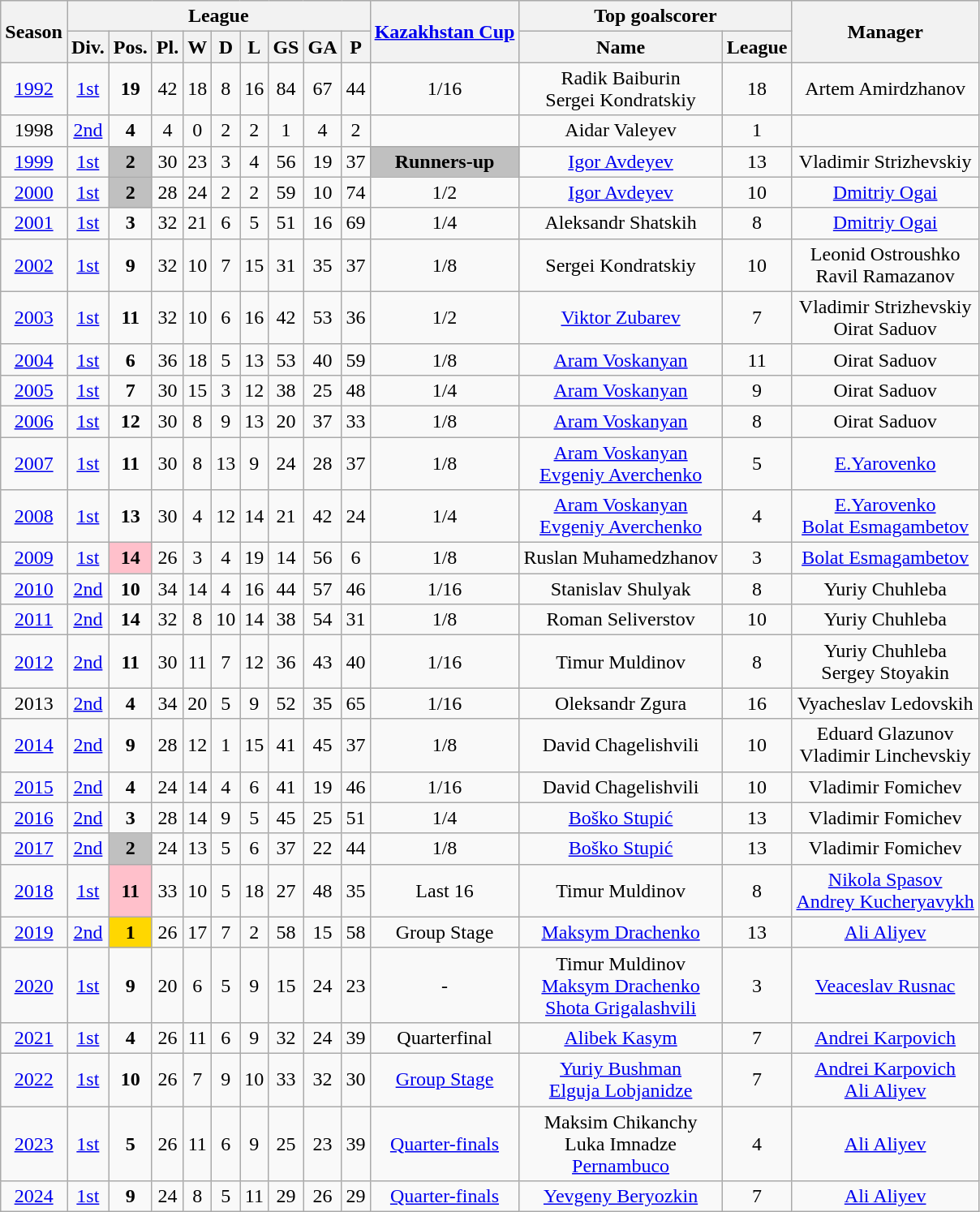<table class="wikitable mw-collapsible mw-collapsed">
<tr style="background:#efefef;">
<th rowspan="2">Season</th>
<th colspan="9">League</th>
<th rowspan="2"><a href='#'>Kazakhstan Cup</a></th>
<th colspan="2">Top goalscorer</th>
<th rowspan="2">Manager</th>
</tr>
<tr>
<th>Div.</th>
<th>Pos.</th>
<th>Pl.</th>
<th>W</th>
<th>D</th>
<th>L</th>
<th>GS</th>
<th>GA</th>
<th>P</th>
<th>Name</th>
<th>League</th>
</tr>
<tr>
<td align=center><a href='#'>1992</a></td>
<td align=center><a href='#'>1st</a></td>
<td align=center><strong>19</strong></td>
<td align=center>42</td>
<td align=center>18</td>
<td align=center>8</td>
<td align=center>16</td>
<td align=center>84</td>
<td align=center>67</td>
<td align=center>44</td>
<td align=center>1/16</td>
<td align=center> Radik Baiburin <br>  Sergei Kondratskiy</td>
<td align=center>18</td>
<td align=center> Artem Amirdzhanov</td>
</tr>
<tr>
<td align=center>1998</td>
<td align=center><a href='#'>2nd</a></td>
<td align=center><strong>4</strong></td>
<td align=center>4</td>
<td align=center>0</td>
<td align=center>2</td>
<td align=center>2</td>
<td align=center>1</td>
<td align=center>4</td>
<td align=center>2</td>
<td align=center></td>
<td align=center> Aidar Valeyev</td>
<td align=center>1</td>
<td align=center></td>
</tr>
<tr>
<td align=center><a href='#'>1999</a></td>
<td align=center><a href='#'>1st</a></td>
<td style="text-align:center; background:silver;"><strong>2</strong></td>
<td align=center>30</td>
<td align=center>23</td>
<td align=center>3</td>
<td align=center>4</td>
<td align=center>56</td>
<td align=center>19</td>
<td align=center>37</td>
<td style="text-align:center; background:silver;"><strong>Runners-up</strong></td>
<td align=center> <a href='#'>Igor Avdeyev</a></td>
<td align=center>13</td>
<td align=center> Vladimir Strizhevskiy</td>
</tr>
<tr>
<td align=center><a href='#'>2000</a></td>
<td align=center><a href='#'>1st</a></td>
<td style="text-align:center; background:silver;"><strong>2</strong></td>
<td align=center>28</td>
<td align=center>24</td>
<td align=center>2</td>
<td align=center>2</td>
<td align=center>59</td>
<td align=center>10</td>
<td align=center>74</td>
<td align=center>1/2</td>
<td align=center> <a href='#'>Igor Avdeyev</a></td>
<td align=center>10</td>
<td align=center> <a href='#'>Dmitriy Ogai</a></td>
</tr>
<tr>
<td align=center><a href='#'>2001</a></td>
<td align=center><a href='#'>1st</a></td>
<td align=center><strong>3</strong></td>
<td align=center>32</td>
<td align=center>21</td>
<td align=center>6</td>
<td align=center>5</td>
<td align=center>51</td>
<td align=center>16</td>
<td align=center>69</td>
<td align=center>1/4</td>
<td align=center>Aleksandr Shatskih</td>
<td align=center>8</td>
<td align=center> <a href='#'>Dmitriy Ogai</a></td>
</tr>
<tr>
<td align=center><a href='#'>2002</a></td>
<td align=center><a href='#'>1st</a></td>
<td align=center><strong>9</strong></td>
<td align=center>32</td>
<td align=center>10</td>
<td align=center>7</td>
<td align=center>15</td>
<td align=center>31</td>
<td align=center>35</td>
<td align=center>37</td>
<td align=center>1/8</td>
<td align=center> Sergei Kondratskiy</td>
<td align=center>10</td>
<td align=center> Leonid Ostroushko <br>  Ravil Ramazanov</td>
</tr>
<tr>
<td align=center><a href='#'>2003</a></td>
<td align=center><a href='#'>1st</a></td>
<td align=center><strong>11</strong></td>
<td align=center>32</td>
<td align=center>10</td>
<td align=center>6</td>
<td align=center>16</td>
<td align=center>42</td>
<td align=center>53</td>
<td align=center>36</td>
<td align=center>1/2</td>
<td align=center> <a href='#'>Viktor Zubarev</a></td>
<td align=center>7</td>
<td align=center> Vladimir Strizhevskiy <br>  Oirat Saduov</td>
</tr>
<tr>
<td align=center><a href='#'>2004</a></td>
<td align=center><a href='#'>1st</a></td>
<td align=center><strong>6</strong></td>
<td align=center>36</td>
<td align=center>18</td>
<td align=center>5</td>
<td align=center>13</td>
<td align=center>53</td>
<td align=center>40</td>
<td align=center>59</td>
<td align=center>1/8</td>
<td align=center> <a href='#'>Aram Voskanyan</a></td>
<td align=center>11</td>
<td align=center> Oirat Saduov</td>
</tr>
<tr>
<td align=center><a href='#'>2005</a></td>
<td align=center><a href='#'>1st</a></td>
<td align=center><strong>7</strong></td>
<td align=center>30</td>
<td align=center>15</td>
<td align=center>3</td>
<td align=center>12</td>
<td align=center>38</td>
<td align=center>25</td>
<td align=center>48</td>
<td align=center>1/4</td>
<td align=center> <a href='#'>Aram Voskanyan</a></td>
<td align=center>9</td>
<td align=center> Oirat Saduov</td>
</tr>
<tr>
<td align=center><a href='#'>2006</a></td>
<td align=center><a href='#'>1st</a></td>
<td align=center><strong>12</strong></td>
<td align=center>30</td>
<td align=center>8</td>
<td align=center>9</td>
<td align=center>13</td>
<td align=center>20</td>
<td align=center>37</td>
<td align=center>33</td>
<td align=center>1/8</td>
<td align=center> <a href='#'>Aram Voskanyan</a></td>
<td align=center>8</td>
<td align=center> Oirat Saduov</td>
</tr>
<tr>
<td align=center><a href='#'>2007</a></td>
<td align=center><a href='#'>1st</a></td>
<td align=center><strong>11</strong></td>
<td align=center>30</td>
<td align=center>8</td>
<td align=center>13</td>
<td align=center>9</td>
<td align=center>24</td>
<td align=center>28</td>
<td align=center>37</td>
<td align=center>1/8</td>
<td align=center> <a href='#'>Aram Voskanyan</a> <br>  <a href='#'>Evgeniy Averchenko</a></td>
<td align=center>5</td>
<td align=center> <a href='#'>E.Yarovenko</a></td>
</tr>
<tr>
<td align=center><a href='#'>2008</a></td>
<td align=center><a href='#'>1st</a></td>
<td align=center><strong>13</strong></td>
<td align=center>30</td>
<td align=center>4</td>
<td align=center>12</td>
<td align=center>14</td>
<td align=center>21</td>
<td align=center>42</td>
<td align=center>24</td>
<td align=center>1/4</td>
<td align=center> <a href='#'>Aram Voskanyan</a> <br>  <a href='#'>Evgeniy Averchenko</a></td>
<td align=center>4</td>
<td align=center> <a href='#'>E.Yarovenko</a> <br>  <a href='#'>Bolat Esmagambetov</a></td>
</tr>
<tr>
<td align=center><a href='#'>2009</a></td>
<td align=center><a href='#'>1st</a></td>
<td style="text-align:center; background:pink;"><strong>14</strong></td>
<td align=center>26</td>
<td align=center>3</td>
<td align=center>4</td>
<td align=center>19</td>
<td align=center>14</td>
<td align=center>56</td>
<td align=center>6</td>
<td align=center>1/8</td>
<td align=center> Ruslan Muhamedzhanov</td>
<td align=center>3</td>
<td align=center> <a href='#'>Bolat Esmagambetov</a></td>
</tr>
<tr>
<td align=center><a href='#'>2010</a></td>
<td align=center><a href='#'>2nd</a></td>
<td align=center><strong>10</strong></td>
<td align=center>34</td>
<td align=center>14</td>
<td align=center>4</td>
<td align=center>16</td>
<td align=center>44</td>
<td align=center>57</td>
<td align=center>46</td>
<td align=center>1/16</td>
<td align=center> Stanislav Shulyak</td>
<td align=center>8</td>
<td align=center> Yuriy Chuhleba</td>
</tr>
<tr>
<td align=center><a href='#'>2011</a></td>
<td align=center><a href='#'>2nd</a></td>
<td align=center><strong>14</strong></td>
<td align=center>32</td>
<td align=center>8</td>
<td align=center>10</td>
<td align=center>14</td>
<td align=center>38</td>
<td align=center>54</td>
<td align=center>31</td>
<td align=center>1/8</td>
<td align=center> Roman Seliverstov</td>
<td align=center>10</td>
<td align=center> Yuriy Chuhleba</td>
</tr>
<tr>
<td align=center><a href='#'>2012</a></td>
<td align=center><a href='#'>2nd</a></td>
<td align=center><strong>11</strong></td>
<td align=center>30</td>
<td align=center>11</td>
<td align=center>7</td>
<td align=center>12</td>
<td align=center>36</td>
<td align=center>43</td>
<td align=center>40</td>
<td align=center>1/16</td>
<td align=center> Timur Muldinov</td>
<td align=center>8</td>
<td align=center> Yuriy Chuhleba <br>  Sergey Stoyakin</td>
</tr>
<tr>
<td align=center>2013</td>
<td align=center><a href='#'>2nd</a></td>
<td align=center><strong>4</strong></td>
<td align=center>34</td>
<td align=center>20</td>
<td align=center>5</td>
<td align=center>9</td>
<td align=center>52</td>
<td align=center>35</td>
<td align=center>65</td>
<td align=center>1/16</td>
<td align=center> Oleksandr Zgura</td>
<td align=center>16</td>
<td align=center> Vyacheslav Ledovskih</td>
</tr>
<tr>
<td align=center><a href='#'>2014</a></td>
<td align=center><a href='#'>2nd</a></td>
<td align=center><strong>9</strong></td>
<td align=center>28</td>
<td align=center>12</td>
<td align=center>1</td>
<td align=center>15</td>
<td align=center>41</td>
<td align=center>45</td>
<td align=center>37</td>
<td align=center>1/8</td>
<td align=center> David Chagelishvili</td>
<td align=center>10</td>
<td align=center> Eduard Glazunov <br>  Vladimir Linchevskiy</td>
</tr>
<tr>
<td align=center><a href='#'>2015</a></td>
<td align=center><a href='#'>2nd</a></td>
<td align=center><strong>4</strong></td>
<td align=center>24</td>
<td align=center>14</td>
<td align=center>4</td>
<td align=center>6</td>
<td align=center>41</td>
<td align=center>19</td>
<td align=center>46</td>
<td align=center>1/16</td>
<td align=center> David Chagelishvili</td>
<td align=center>10</td>
<td align=center> Vladimir Fomichev</td>
</tr>
<tr>
<td align=center><a href='#'>2016</a></td>
<td align=center><a href='#'>2nd</a></td>
<td align=center><strong>3</strong></td>
<td align=center>28</td>
<td align=center>14</td>
<td align=center>9</td>
<td align=center>5</td>
<td align=center>45</td>
<td align=center>25</td>
<td align=center>51</td>
<td align=center>1/4</td>
<td align=center> <a href='#'>Boško Stupić</a></td>
<td align=center>13</td>
<td align=center> Vladimir Fomichev</td>
</tr>
<tr>
<td align=center><a href='#'>2017</a></td>
<td align=center><a href='#'>2nd</a></td>
<td style="text-align:center; background:silver;"><strong>2</strong></td>
<td align=center>24</td>
<td align=center>13</td>
<td align=center>5</td>
<td align=center>6</td>
<td align=center>37</td>
<td align=center>22</td>
<td align=center>44</td>
<td align=center>1/8</td>
<td align=center> <a href='#'>Boško Stupić</a></td>
<td align=center>13</td>
<td align=center> Vladimir Fomichev</td>
</tr>
<tr>
<td align=center><a href='#'>2018</a></td>
<td align=center><a href='#'>1st</a></td>
<td style="text-align:center; background:pink;"><strong>11</strong></td>
<td align=center>33</td>
<td align=center>10</td>
<td align=center>5</td>
<td align=center>18</td>
<td align=center>27</td>
<td align=center>48</td>
<td align=center>35</td>
<td align=center>Last 16</td>
<td align=center> Timur Muldinov</td>
<td align=center>8</td>
<td align=center> <a href='#'>Nikola Spasov</a> <br>  <a href='#'>Andrey Kucheryavykh</a></td>
</tr>
<tr>
<td align=center><a href='#'>2019</a></td>
<td align=center><a href='#'>2nd</a></td>
<td style="text-align:center; background:gold;"><strong>1</strong></td>
<td align=center>26</td>
<td align=center>17</td>
<td align=center>7</td>
<td align=center>2</td>
<td align=center>58</td>
<td align=center>15</td>
<td align=center>58</td>
<td align=center>Group Stage</td>
<td align=center> <a href='#'>Maksym Drachenko</a></td>
<td align=center>13</td>
<td align=center> <a href='#'>Ali Aliyev</a></td>
</tr>
<tr>
<td align=center><a href='#'>2020</a></td>
<td align=center><a href='#'>1st</a></td>
<td align=center><strong>9</strong></td>
<td align=center>20</td>
<td align=center>6</td>
<td align=center>5</td>
<td align=center>9</td>
<td align=center>15</td>
<td align=center>24</td>
<td align=center>23</td>
<td align=center>-</td>
<td align=center> Timur Muldinov <br>  <a href='#'>Maksym Drachenko</a> <br>  <a href='#'>Shota Grigalashvili</a></td>
<td align=center>3</td>
<td align=center> <a href='#'>Veaceslav Rusnac</a></td>
</tr>
<tr>
<td align=center><a href='#'>2021</a></td>
<td align=center><a href='#'>1st</a></td>
<td align=center><strong>4</strong></td>
<td align=center>26</td>
<td align=center>11</td>
<td align=center>6</td>
<td align=center>9</td>
<td align=center>32</td>
<td align=center>24</td>
<td align=center>39</td>
<td align=center>Quarterfinal</td>
<td align=center> <a href='#'>Alibek Kasym</a></td>
<td align=center>7</td>
<td align=center> <a href='#'>Andrei Karpovich</a></td>
</tr>
<tr>
<td align=center><a href='#'>2022</a></td>
<td align=center><a href='#'>1st</a></td>
<td align=center><strong>10</strong></td>
<td align=center>26</td>
<td align=center>7</td>
<td align=center>9</td>
<td align=center>10</td>
<td align=center>33</td>
<td align=center>32</td>
<td align=center>30</td>
<td align=center><a href='#'>Group Stage</a></td>
<td align=center> <a href='#'>Yuriy Bushman</a> <br>  <a href='#'>Elguja Lobjanidze</a></td>
<td align=center>7</td>
<td align=center> <a href='#'>Andrei Karpovich</a> <br>  <a href='#'>Ali Aliyev</a></td>
</tr>
<tr>
<td align=center><a href='#'>2023</a></td>
<td align=center><a href='#'>1st</a></td>
<td align=center><strong>5</strong></td>
<td align=center>26</td>
<td align=center>11</td>
<td align=center>6</td>
<td align=center>9</td>
<td align=center>25</td>
<td align=center>23</td>
<td align=center>39</td>
<td align=center><a href='#'>Quarter-finals</a></td>
<td align=center> Maksim Chikanchy <br>  Luka Imnadze <br>  <a href='#'>Pernambuco</a></td>
<td align=center>4</td>
<td align=center> <a href='#'>Ali Aliyev</a></td>
</tr>
<tr>
<td align=center><a href='#'>2024</a></td>
<td align=center><a href='#'>1st</a></td>
<td align=center><strong>9</strong></td>
<td align=center>24</td>
<td align=center>8</td>
<td align=center>5</td>
<td align=center>11</td>
<td align=center>29</td>
<td align=center>26</td>
<td align=center>29</td>
<td align=center><a href='#'>Quarter-finals</a></td>
<td align=center> <a href='#'>Yevgeny Beryozkin</a></td>
<td align=center>7</td>
<td align=center> <a href='#'>Ali Aliyev</a></td>
</tr>
</table>
